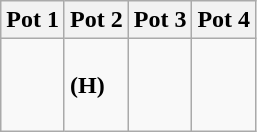<table class="wikitable">
<tr>
<th width=25%>Pot 1</th>
<th width=25%>Pot 2</th>
<th width=25%>Pot 3</th>
<th width=25%>Pot 4</th>
</tr>
<tr>
<td valign=top><br><br><br></td>
<td valign=top><br> <strong>(H)</strong><br><br></td>
<td valign=top><br><br><br></td>
<td valign=top><br><br><br></td>
</tr>
</table>
